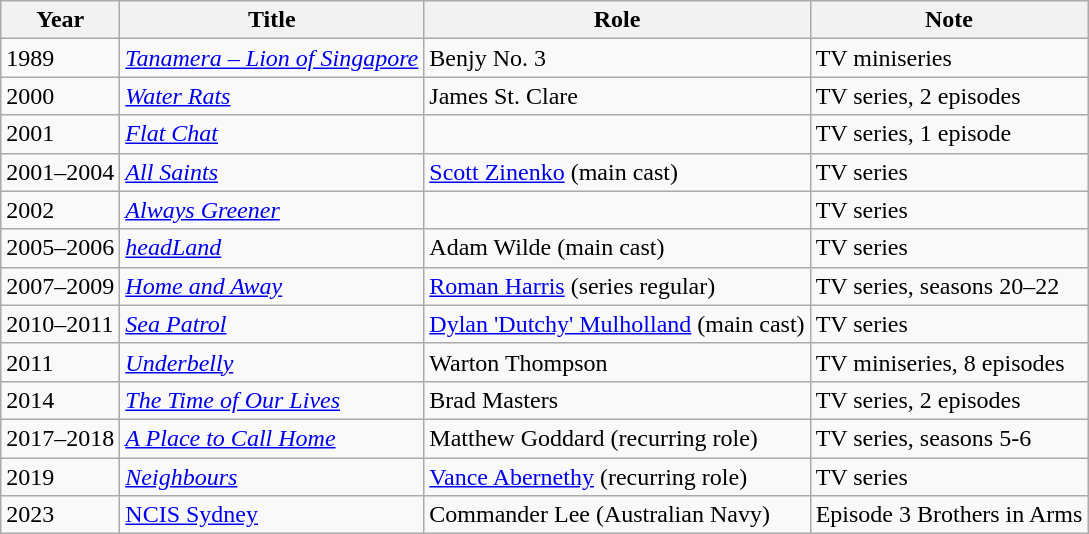<table class="wikitable sortable plainrowheaders">
<tr>
<th scope="col">Year</th>
<th scope="col">Title</th>
<th scope="col">Role</th>
<th scope="col">Note</th>
</tr>
<tr>
<td>1989</td>
<td><em><a href='#'>Tanamera – Lion of Singapore</a></em></td>
<td>Benjy No. 3</td>
<td>TV miniseries</td>
</tr>
<tr>
<td>2000</td>
<td><em><a href='#'>Water Rats</a></em></td>
<td>James St. Clare</td>
<td>TV series, 2 episodes</td>
</tr>
<tr>
<td>2001</td>
<td><em><a href='#'>Flat Chat</a></em></td>
<td></td>
<td>TV series, 1 episode</td>
</tr>
<tr>
<td>2001–2004</td>
<td><em><a href='#'>All Saints</a></em></td>
<td><a href='#'>Scott Zinenko</a> (main cast)</td>
<td>TV series</td>
</tr>
<tr>
<td>2002</td>
<td><em><a href='#'>Always Greener</a></em></td>
<td></td>
<td>TV series</td>
</tr>
<tr>
<td>2005–2006</td>
<td><em><a href='#'>headLand</a></em></td>
<td>Adam Wilde (main cast)</td>
<td>TV series</td>
</tr>
<tr>
<td>2007–2009</td>
<td><em><a href='#'>Home and Away</a></em></td>
<td><a href='#'>Roman Harris</a> (series regular)</td>
<td>TV series, seasons 20–22</td>
</tr>
<tr>
<td>2010–2011</td>
<td><em><a href='#'>Sea Patrol</a></em></td>
<td><a href='#'>Dylan 'Dutchy' Mulholland</a> (main cast)</td>
<td>TV series</td>
</tr>
<tr>
<td>2011</td>
<td><em><a href='#'>Underbelly</a></em></td>
<td>Warton Thompson</td>
<td>TV miniseries, 8 episodes</td>
</tr>
<tr>
<td>2014</td>
<td><em><a href='#'>The Time of Our Lives</a></em></td>
<td>Brad Masters</td>
<td>TV series, 2 episodes</td>
</tr>
<tr>
<td>2017–2018</td>
<td><em><a href='#'>A Place to Call Home</a></em></td>
<td>Matthew Goddard (recurring role)</td>
<td>TV series, seasons 5-6</td>
</tr>
<tr>
<td>2019</td>
<td><em><a href='#'>Neighbours</a></em></td>
<td><a href='#'>Vance Abernethy</a> (recurring role)</td>
<td>TV series</td>
</tr>
<tr>
<td>2023</td>
<td><a href='#'>NCIS Sydney</a></td>
<td>Commander Lee (Australian Navy)</td>
<td>Episode 3 Brothers in Arms</td>
</tr>
</table>
